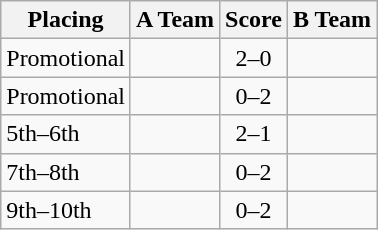<table class=wikitable style="border:1px solid #AAAAAA;">
<tr>
<th>Placing</th>
<th>A Team</th>
<th>Score</th>
<th>B Team</th>
</tr>
<tr>
<td>Promotional</td>
<td><strong></strong></td>
<td align="center">2–0</td>
<td></td>
</tr>
<tr>
<td>Promotional</td>
<td></td>
<td align="center">0–2</td>
<td><strong></strong></td>
</tr>
<tr>
<td>5th–6th</td>
<td><strong></strong></td>
<td align="center">2–1</td>
<td></td>
</tr>
<tr>
<td>7th–8th</td>
<td></td>
<td align="center">0–2</td>
<td><strong></strong></td>
</tr>
<tr>
<td>9th–10th</td>
<td></td>
<td align="center">0–2</td>
<td><strong></strong></td>
</tr>
</table>
